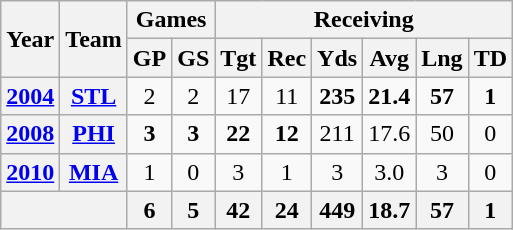<table class="wikitable" style="text-align:center">
<tr>
<th rowspan="2">Year</th>
<th rowspan="2">Team</th>
<th colspan="2">Games</th>
<th colspan="6">Receiving</th>
</tr>
<tr>
<th>GP</th>
<th>GS</th>
<th>Tgt</th>
<th>Rec</th>
<th>Yds</th>
<th>Avg</th>
<th>Lng</th>
<th>TD</th>
</tr>
<tr>
<th><a href='#'>2004</a></th>
<th><a href='#'>STL</a></th>
<td>2</td>
<td>2</td>
<td>17</td>
<td>11</td>
<td><strong>235</strong></td>
<td><strong>21.4</strong></td>
<td><strong>57</strong></td>
<td><strong>1</strong></td>
</tr>
<tr>
<th><a href='#'>2008</a></th>
<th><a href='#'>PHI</a></th>
<td><strong>3</strong></td>
<td><strong>3</strong></td>
<td><strong>22</strong></td>
<td><strong>12</strong></td>
<td>211</td>
<td>17.6</td>
<td>50</td>
<td>0</td>
</tr>
<tr>
<th><a href='#'>2010</a></th>
<th><a href='#'>MIA</a></th>
<td>1</td>
<td>0</td>
<td>3</td>
<td>1</td>
<td>3</td>
<td>3.0</td>
<td>3</td>
<td>0</td>
</tr>
<tr>
<th colspan="2"></th>
<th>6</th>
<th>5</th>
<th>42</th>
<th>24</th>
<th>449</th>
<th>18.7</th>
<th>57</th>
<th>1</th>
</tr>
</table>
